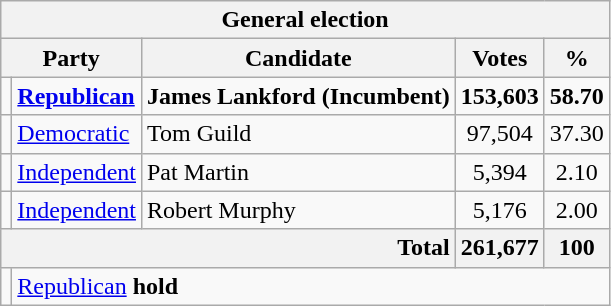<table class=wikitable>
<tr>
<th colspan = 6>General election</th>
</tr>
<tr>
<th colspan=2>Party</th>
<th>Candidate</th>
<th>Votes</th>
<th>%</th>
</tr>
<tr>
<td></td>
<td><strong><a href='#'>Republican</a></strong></td>
<td><strong>James Lankford (Incumbent)</strong></td>
<td align=center><strong>153,603</strong></td>
<td align=center><strong>58.70</strong></td>
</tr>
<tr>
<td></td>
<td><a href='#'>Democratic</a></td>
<td>Tom Guild</td>
<td align=center>97,504</td>
<td align=center>37.30</td>
</tr>
<tr>
<td></td>
<td><a href='#'>Independent</a></td>
<td>Pat Martin</td>
<td align=center>5,394</td>
<td align=center>2.10</td>
</tr>
<tr>
<td></td>
<td><a href='#'>Independent</a></td>
<td>Robert Murphy</td>
<td align=center>5,176</td>
<td align=center>2.00</td>
</tr>
<tr>
<th colspan=3; style="text-align:right;">Total</th>
<th align=center>261,677</th>
<th align=center>100</th>
</tr>
<tr>
<td></td>
<td colspan=6; style="text-align:left;"><a href='#'>Republican</a> <strong>hold</strong></td>
</tr>
</table>
